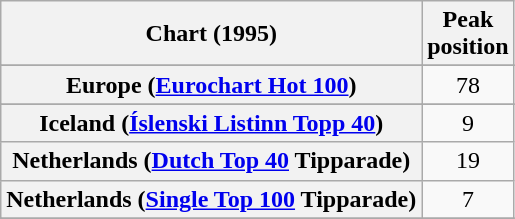<table class="wikitable sortable plainrowheaders" style="text-align:center">
<tr>
<th scope="col">Chart (1995)</th>
<th scope="col">Peak<br>position</th>
</tr>
<tr>
</tr>
<tr>
</tr>
<tr>
</tr>
<tr>
<th scope="row">Europe (<a href='#'>Eurochart Hot 100</a>)</th>
<td>78</td>
</tr>
<tr>
</tr>
<tr>
<th scope="row">Iceland (<a href='#'>Íslenski Listinn Topp 40</a>)</th>
<td>9</td>
</tr>
<tr>
<th scope="row">Netherlands (<a href='#'>Dutch Top 40</a> Tipparade)</th>
<td>19</td>
</tr>
<tr>
<th scope="row">Netherlands (<a href='#'>Single Top 100</a> Tipparade)</th>
<td>7</td>
</tr>
<tr>
</tr>
<tr>
</tr>
<tr>
</tr>
<tr>
</tr>
<tr>
</tr>
<tr>
</tr>
<tr>
</tr>
<tr>
</tr>
</table>
